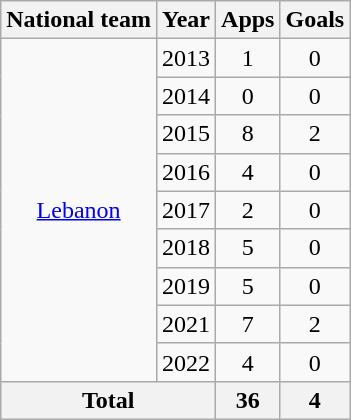<table class="wikitable" style="text-align:center">
<tr>
<th>National team</th>
<th>Year</th>
<th>Apps</th>
<th>Goals</th>
</tr>
<tr>
<td rowspan="9"><a href='#'>Lebanon</a></td>
<td>2013</td>
<td>1</td>
<td>0</td>
</tr>
<tr>
<td>2014</td>
<td>0</td>
<td>0</td>
</tr>
<tr>
<td>2015</td>
<td>8</td>
<td>2</td>
</tr>
<tr>
<td>2016</td>
<td>4</td>
<td>0</td>
</tr>
<tr>
<td>2017</td>
<td>2</td>
<td>0</td>
</tr>
<tr>
<td>2018</td>
<td>5</td>
<td>0</td>
</tr>
<tr>
<td>2019</td>
<td>5</td>
<td>0</td>
</tr>
<tr>
<td>2021</td>
<td>7</td>
<td>2</td>
</tr>
<tr>
<td>2022</td>
<td>4</td>
<td>0</td>
</tr>
<tr>
<th colspan="2">Total</th>
<th>36</th>
<th>4</th>
</tr>
</table>
